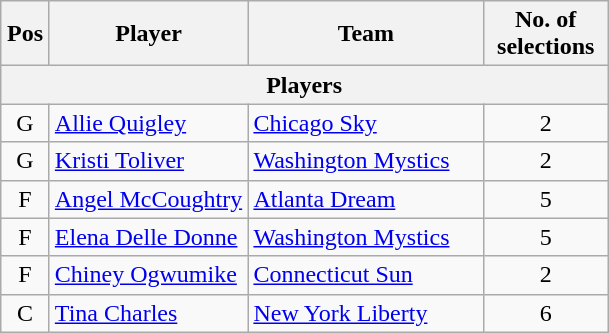<table class="wikitable" style="text-align:center">
<tr>
<th scope="col" width="25px">Pos</th>
<th scope="col" width="125px">Player</th>
<th scope="col" width="150px">Team</th>
<th scope="col" width="75px">No. of selections</th>
</tr>
<tr>
<th scope="col" colspan="4">Players</th>
</tr>
<tr>
<td>G</td>
<td style="text-align:left"><a href='#'>Allie Quigley</a></td>
<td style="text-align:left"><a href='#'>Chicago Sky</a></td>
<td>2</td>
</tr>
<tr>
<td>G</td>
<td style="text-align:left"><a href='#'>Kristi Toliver</a></td>
<td style="text-align:left"><a href='#'>Washington Mystics</a></td>
<td>2</td>
</tr>
<tr>
<td>F</td>
<td style="text-align:left"><a href='#'>Angel McCoughtry</a></td>
<td style="text-align:left"><a href='#'>Atlanta Dream</a></td>
<td>5</td>
</tr>
<tr>
<td>F</td>
<td style="text-align:left"><a href='#'>Elena Delle Donne</a></td>
<td style="text-align:left"><a href='#'>Washington Mystics</a></td>
<td>5</td>
</tr>
<tr>
<td>F</td>
<td style="text-align:left"><a href='#'>Chiney Ogwumike</a></td>
<td style="text-align:left"><a href='#'>Connecticut Sun</a></td>
<td>2</td>
</tr>
<tr>
<td>C</td>
<td style="text-align:left"><a href='#'>Tina Charles</a></td>
<td style="text-align:left"><a href='#'>New York Liberty</a></td>
<td>6</td>
</tr>
</table>
